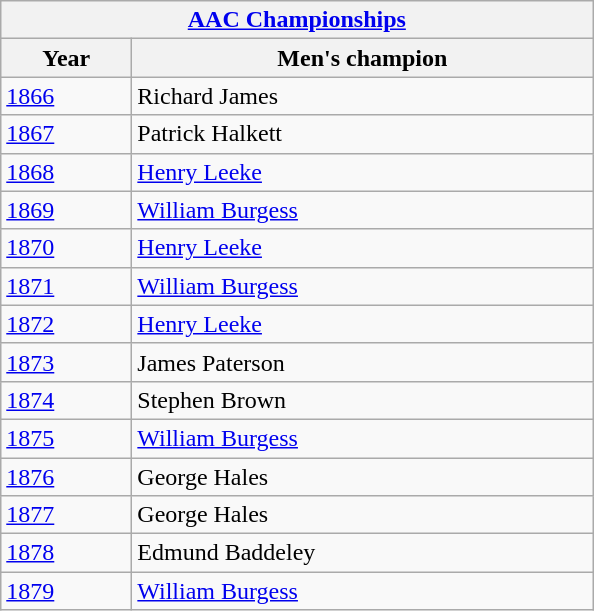<table class="wikitable">
<tr>
<th colspan="2"><a href='#'>AAC Championships</a><br></th>
</tr>
<tr>
<th width=80>Year</th>
<th width=300>Men's champion</th>
</tr>
<tr>
<td><a href='#'>1866</a></td>
<td>Richard James</td>
</tr>
<tr>
<td><a href='#'>1867</a></td>
<td>Patrick Halkett</td>
</tr>
<tr>
<td><a href='#'>1868</a></td>
<td><a href='#'>Henry Leeke</a></td>
</tr>
<tr>
<td><a href='#'>1869</a></td>
<td><a href='#'>William Burgess</a></td>
</tr>
<tr>
<td><a href='#'>1870</a></td>
<td><a href='#'>Henry Leeke</a></td>
</tr>
<tr>
<td><a href='#'>1871</a></td>
<td><a href='#'>William Burgess</a></td>
</tr>
<tr>
<td><a href='#'>1872</a></td>
<td><a href='#'>Henry Leeke</a></td>
</tr>
<tr>
<td><a href='#'>1873</a></td>
<td>James Paterson</td>
</tr>
<tr>
<td><a href='#'>1874</a></td>
<td>Stephen Brown</td>
</tr>
<tr>
<td><a href='#'>1875</a></td>
<td><a href='#'>William Burgess</a></td>
</tr>
<tr>
<td><a href='#'>1876</a></td>
<td>George Hales</td>
</tr>
<tr>
<td><a href='#'>1877</a></td>
<td>George Hales</td>
</tr>
<tr>
<td><a href='#'>1878</a></td>
<td>Edmund Baddeley</td>
</tr>
<tr>
<td><a href='#'>1879</a></td>
<td><a href='#'>William Burgess</a></td>
</tr>
</table>
